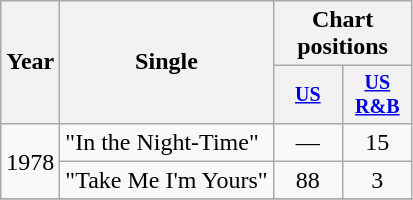<table class="wikitable" style="text-align:center;">
<tr>
<th rowspan="2">Year</th>
<th rowspan="2">Single</th>
<th colspan="2">Chart positions</th>
</tr>
<tr style="font-size:smaller;">
<th width="40"><a href='#'>US</a></th>
<th width="40"><a href='#'>US<br>R&B</a></th>
</tr>
<tr>
<td rowspan="2">1978</td>
<td align="left">"In the Night-Time"</td>
<td>—</td>
<td>15</td>
</tr>
<tr>
<td align="left">"Take Me I'm Yours"</td>
<td>88</td>
<td>3</td>
</tr>
<tr>
</tr>
</table>
